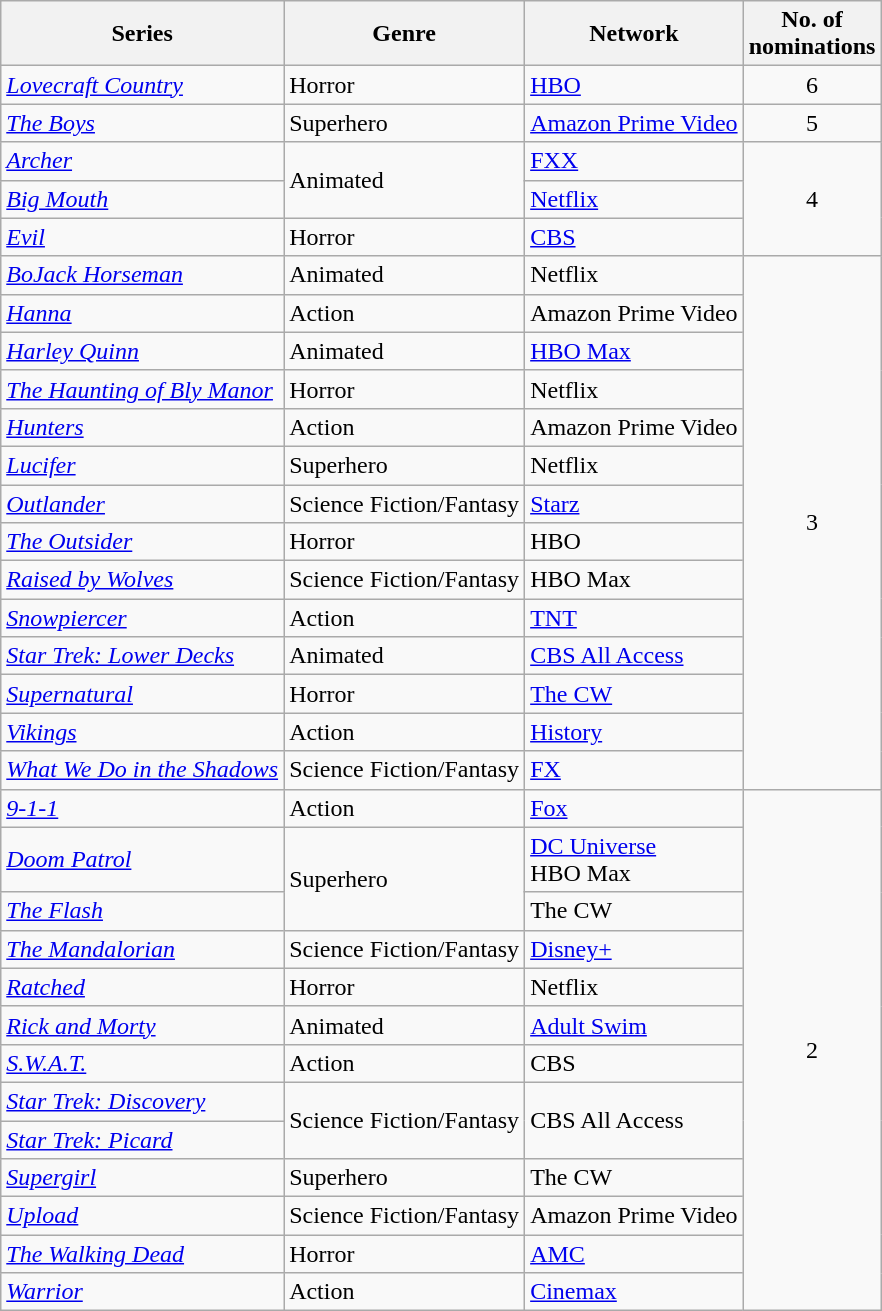<table class="wikitable">
<tr>
<th>Series</th>
<th>Genre</th>
<th>Network</th>
<th>No. of<br>nominations</th>
</tr>
<tr>
<td><em><a href='#'>Lovecraft Country</a></em></td>
<td>Horror</td>
<td><a href='#'>HBO</a></td>
<td style="text-align:center;">6</td>
</tr>
<tr>
<td><em><a href='#'>The Boys</a></em></td>
<td>Superhero</td>
<td><a href='#'>Amazon Prime Video</a></td>
<td style="text-align:center;">5</td>
</tr>
<tr>
<td><em><a href='#'>Archer</a></em></td>
<td rowspan="2">Animated</td>
<td><a href='#'>FXX</a></td>
<td rowspan="3" style="text-align:center;">4</td>
</tr>
<tr>
<td><em><a href='#'>Big Mouth</a></em></td>
<td><a href='#'>Netflix</a></td>
</tr>
<tr>
<td><em><a href='#'>Evil</a></em></td>
<td>Horror</td>
<td><a href='#'>CBS</a></td>
</tr>
<tr>
<td><em><a href='#'>BoJack Horseman</a></em></td>
<td>Animated</td>
<td>Netflix</td>
<td rowspan="14" style="text-align:center;">3</td>
</tr>
<tr>
<td><em><a href='#'>Hanna</a></em></td>
<td>Action</td>
<td>Amazon Prime Video</td>
</tr>
<tr>
<td><em><a href='#'>Harley Quinn</a></em></td>
<td>Animated</td>
<td><a href='#'>HBO Max</a></td>
</tr>
<tr>
<td><em><a href='#'>The Haunting of Bly Manor</a></em></td>
<td>Horror</td>
<td>Netflix</td>
</tr>
<tr>
<td><em><a href='#'>Hunters</a></em></td>
<td>Action</td>
<td>Amazon Prime Video</td>
</tr>
<tr>
<td><em><a href='#'>Lucifer</a></em></td>
<td>Superhero</td>
<td>Netflix</td>
</tr>
<tr>
<td><em><a href='#'>Outlander</a></em></td>
<td>Science Fiction/Fantasy</td>
<td><a href='#'>Starz</a></td>
</tr>
<tr>
<td><em><a href='#'>The Outsider</a></em></td>
<td>Horror</td>
<td>HBO</td>
</tr>
<tr>
<td><em><a href='#'>Raised by Wolves</a></em></td>
<td>Science Fiction/Fantasy</td>
<td>HBO Max</td>
</tr>
<tr>
<td><em><a href='#'>Snowpiercer</a></em></td>
<td>Action</td>
<td><a href='#'>TNT</a></td>
</tr>
<tr>
<td><em><a href='#'>Star Trek: Lower Decks</a></em></td>
<td>Animated</td>
<td><a href='#'>CBS All Access</a></td>
</tr>
<tr>
<td><em><a href='#'>Supernatural</a></em></td>
<td>Horror</td>
<td><a href='#'>The CW</a></td>
</tr>
<tr>
<td><em><a href='#'>Vikings</a></em></td>
<td>Action</td>
<td><a href='#'>History</a></td>
</tr>
<tr>
<td><em><a href='#'>What We Do in the Shadows</a></em></td>
<td>Science Fiction/Fantasy</td>
<td><a href='#'>FX</a></td>
</tr>
<tr>
<td><em><a href='#'>9-1-1</a></em></td>
<td>Action</td>
<td><a href='#'>Fox</a></td>
<td rowspan="13" style="text-align:center;">2</td>
</tr>
<tr>
<td><em><a href='#'>Doom Patrol</a></em></td>
<td rowspan="2">Superhero</td>
<td><a href='#'>DC Universe</a><br>HBO Max</td>
</tr>
<tr>
<td><em><a href='#'>The Flash</a></em></td>
<td>The CW</td>
</tr>
<tr>
<td><em><a href='#'>The Mandalorian</a></em></td>
<td>Science Fiction/Fantasy</td>
<td><a href='#'>Disney+</a></td>
</tr>
<tr>
<td><em><a href='#'>Ratched</a></em></td>
<td>Horror</td>
<td>Netflix</td>
</tr>
<tr>
<td><em><a href='#'>Rick and Morty</a></em></td>
<td>Animated</td>
<td><a href='#'>Adult Swim</a></td>
</tr>
<tr>
<td><em><a href='#'>S.W.A.T.</a></em></td>
<td>Action</td>
<td>CBS</td>
</tr>
<tr>
<td><em><a href='#'>Star Trek: Discovery</a></em></td>
<td rowspan="2">Science Fiction/Fantasy</td>
<td rowspan="2">CBS All Access</td>
</tr>
<tr>
<td><em><a href='#'>Star Trek: Picard</a></em></td>
</tr>
<tr>
<td><em><a href='#'>Supergirl</a></em></td>
<td>Superhero</td>
<td>The CW</td>
</tr>
<tr>
<td><em><a href='#'>Upload</a></em></td>
<td>Science Fiction/Fantasy</td>
<td>Amazon Prime Video</td>
</tr>
<tr>
<td><em><a href='#'>The Walking Dead</a></em></td>
<td>Horror</td>
<td><a href='#'>AMC</a></td>
</tr>
<tr>
<td><em><a href='#'>Warrior</a></em></td>
<td>Action</td>
<td><a href='#'>Cinemax</a></td>
</tr>
</table>
